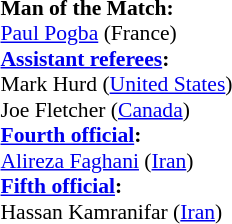<table width=50% style="font-size:90%">
<tr>
<td><br><strong>Man of the Match:</strong>
<br><a href='#'>Paul Pogba</a> (France)<br><strong><a href='#'>Assistant referees</a>:</strong>
<br>Mark Hurd (<a href='#'>United States</a>)
<br>Joe Fletcher (<a href='#'>Canada</a>)
<br><strong><a href='#'>Fourth official</a>:</strong>
<br><a href='#'>Alireza Faghani</a> (<a href='#'>Iran</a>)
<br><strong><a href='#'>Fifth official</a>:</strong>
<br>Hassan Kamranifar (<a href='#'>Iran</a>)</td>
</tr>
</table>
